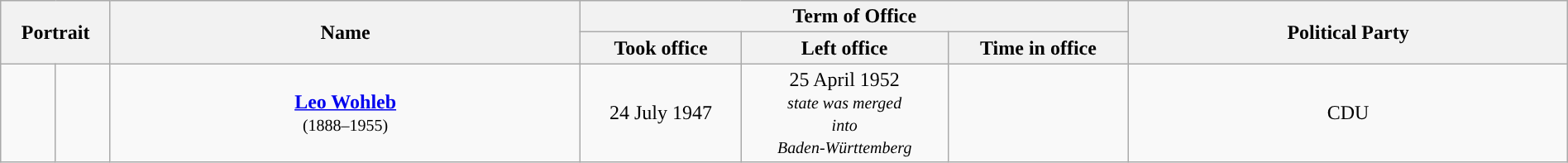<table class="wikitable" style="text-align:center; width:100%; border:1px #AAAAFF solid">
<tr>
<th width=80px rowspan=2 colspan=2>Portrait</th>
<th width=30% rowspan=2>Name<br></th>
<th width=35% colspan=3>Term of Office</th>
<th width=28% rowspan=2>Political Party</th>
</tr>
<tr>
<th>Took office</th>
<th>Left office</th>
<th>Time in office</th>
</tr>
<tr>
<td style="background:"></td>
<td></td>
<td><strong><a href='#'>Leo Wohleb</a></strong><br><small>(1888–1955)</small></td>
<td>24 July 1947</td>
<td>25 April 1952<br><small><em>state was merged<br>into<br>Baden-Württemberg</em></small></td>
<td></td>
<td>CDU</td>
</tr>
</table>
